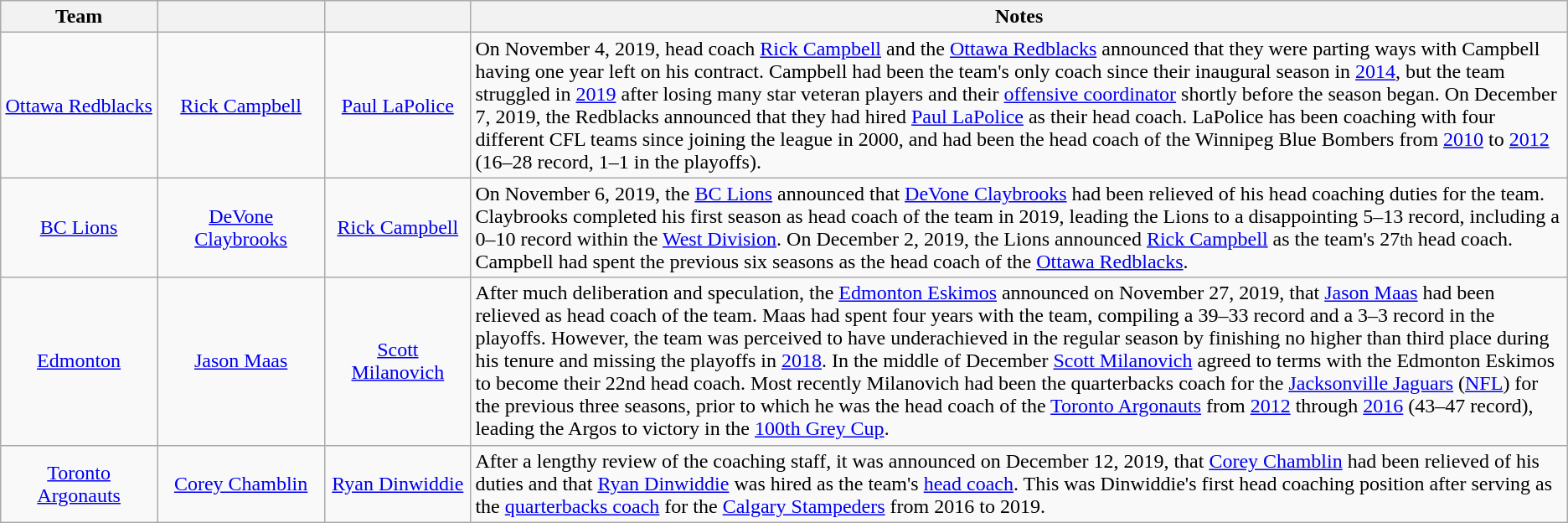<table class="wikitable">
<tr>
<th>Team</th>
<th></th>
<th></th>
<th scope="col" style="width: 70%;">Notes</th>
</tr>
<tr>
<td style="text-align:center;"><a href='#'>Ottawa Redblacks</a></td>
<td style="text-align:center;"><a href='#'>Rick Campbell</a></td>
<td style="text-align:center;"><a href='#'>Paul LaPolice</a></td>
<td>On November 4, 2019, head coach <a href='#'>Rick Campbell</a> and the <a href='#'>Ottawa Redblacks</a> announced that they were parting ways with Campbell having one year left on his contract. Campbell had been the team's only coach since their inaugural season in <a href='#'>2014</a>, but the team struggled in <a href='#'>2019</a> after losing many star veteran players and their <a href='#'>offensive coordinator</a> shortly before the season began. On December 7, 2019, the Redblacks announced that they had hired <a href='#'>Paul LaPolice</a> as their head coach. LaPolice has been coaching with four different CFL teams since joining the league in 2000, and had been the head coach of the Winnipeg Blue Bombers from <a href='#'>2010</a> to <a href='#'>2012</a> (16–28 record, 1–1 in the playoffs).</td>
</tr>
<tr>
<td style="text-align:center;"><a href='#'>BC Lions</a></td>
<td style="text-align:center;"><a href='#'>DeVone Claybrooks</a></td>
<td style="text-align:center;"><a href='#'>Rick Campbell</a></td>
<td>On November 6, 2019, the <a href='#'>BC Lions</a> announced that <a href='#'>DeVone Claybrooks</a> had been relieved of his head coaching duties for the team. Claybrooks completed his first season as head coach of the team in 2019, leading the Lions to a disappointing 5–13 record, including a 0–10 record within the <a href='#'>West Division</a>. On December 2, 2019, the Lions announced <a href='#'>Rick Campbell</a> as the team's 27<small>th</small> head coach. Campbell had spent the previous six seasons as the head coach of the <a href='#'>Ottawa Redblacks</a>.</td>
</tr>
<tr>
<td style="text-align:center;"><a href='#'>Edmonton</a></td>
<td style="text-align:center;"><a href='#'>Jason Maas</a></td>
<td style="text-align:center;"><a href='#'>Scott Milanovich</a></td>
<td>After much deliberation and speculation, the <a href='#'>Edmonton Eskimos</a> announced on November 27, 2019, that <a href='#'>Jason Maas</a> had been relieved as head coach of the team. Maas had spent four years with the team, compiling a 39–33 record and a 3–3 record in the playoffs. However, the team was perceived to have underachieved in the regular season by finishing no higher than third place during his tenure and missing the playoffs in <a href='#'>2018</a>. In the middle of December <a href='#'>Scott Milanovich</a> agreed to terms with the Edmonton Eskimos to become their 22nd head coach. Most recently Milanovich had been the quarterbacks coach for the <a href='#'>Jacksonville Jaguars</a> (<a href='#'>NFL</a>) for the previous three seasons, prior to which he was the head coach of the <a href='#'>Toronto Argonauts</a> from <a href='#'>2012</a> through <a href='#'>2016</a> (43–47 record), leading the Argos to victory in the <a href='#'>100th Grey Cup</a>.</td>
</tr>
<tr>
<td style="text-align:center;"><a href='#'>Toronto Argonauts</a></td>
<td style="text-align:center;"><a href='#'>Corey Chamblin</a></td>
<td style="text-align:center;"><a href='#'>Ryan Dinwiddie</a></td>
<td>After a lengthy review of the coaching staff, it was announced on December 12, 2019, that <a href='#'>Corey Chamblin</a> had been relieved of his duties and that <a href='#'>Ryan Dinwiddie</a> was hired as the team's <a href='#'>head coach</a>. This was Dinwiddie's first head coaching position after serving as the <a href='#'>quarterbacks coach</a> for the <a href='#'>Calgary Stampeders</a> from 2016 to 2019.</td>
</tr>
</table>
